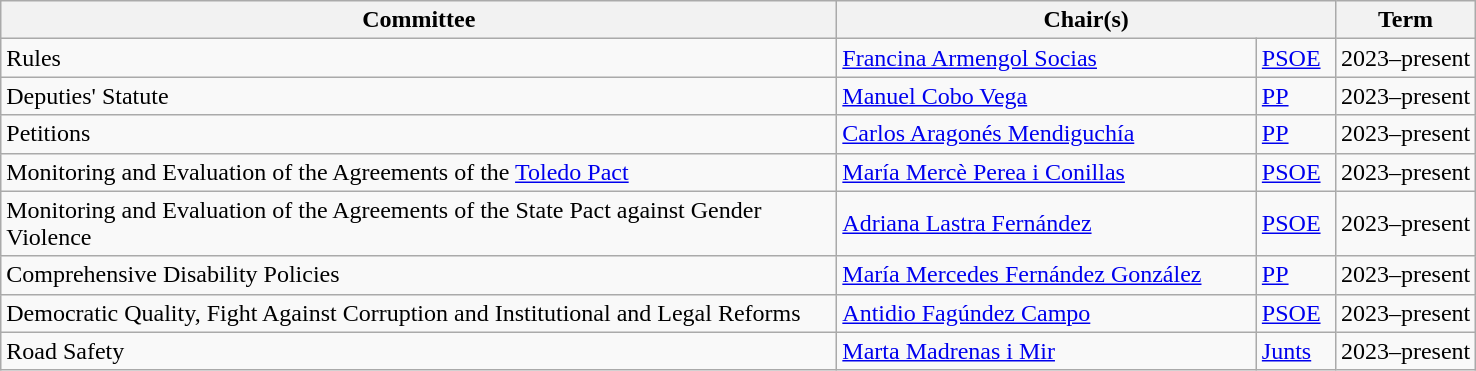<table class="wikitable">
<tr>
<th width="550">Committee</th>
<th width="325" colspan="2">Chair(s)</th>
<th>Term</th>
</tr>
<tr>
<td>Rules</td>
<td><a href='#'>Francina Armengol Socias</a></td>
<td> <a href='#'>PSOE</a></td>
<td>2023–present</td>
</tr>
<tr>
<td>Deputies' Statute</td>
<td><a href='#'>Manuel Cobo Vega</a></td>
<td> <a href='#'>PP</a></td>
<td>2023–present</td>
</tr>
<tr>
<td>Petitions</td>
<td><a href='#'>Carlos Aragonés Mendiguchía</a></td>
<td> <a href='#'>PP</a></td>
<td>2023–present</td>
</tr>
<tr>
<td>Monitoring and Evaluation of the Agreements of the <a href='#'>Toledo Pact</a></td>
<td><a href='#'>María Mercè Perea i Conillas</a></td>
<td> <a href='#'>PSOE</a></td>
<td>2023–present</td>
</tr>
<tr>
<td>Monitoring and Evaluation of the Agreements of the State Pact against Gender Violence</td>
<td><a href='#'>Adriana Lastra Fernández</a></td>
<td> <a href='#'>PSOE</a></td>
<td>2023–present</td>
</tr>
<tr>
<td>Comprehensive Disability Policies</td>
<td><a href='#'>María Mercedes Fernández González</a></td>
<td> <a href='#'>PP</a></td>
<td>2023–present</td>
</tr>
<tr>
<td>Democratic Quality, Fight Against Corruption and Institutional and Legal Reforms</td>
<td><a href='#'>Antidio Fagúndez Campo</a></td>
<td> <a href='#'>PSOE</a></td>
<td>2023–present</td>
</tr>
<tr>
<td>Road Safety</td>
<td><a href='#'>Marta Madrenas i Mir</a></td>
<td> <a href='#'>Junts</a></td>
<td>2023–present</td>
</tr>
</table>
